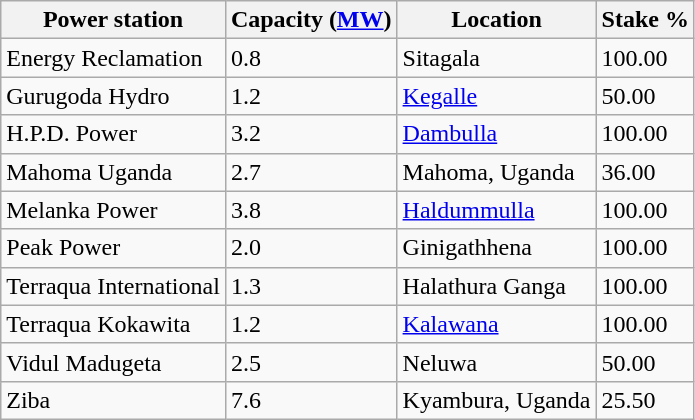<table class="wikitable sortable">
<tr>
<th>Power station</th>
<th>Capacity (<a href='#'>MW</a>)</th>
<th>Location</th>
<th>Stake %</th>
</tr>
<tr>
<td>Energy Reclamation</td>
<td>0.8</td>
<td>Sitagala</td>
<td>100.00</td>
</tr>
<tr>
<td>Gurugoda Hydro</td>
<td>1.2</td>
<td><a href='#'>Kegalle</a></td>
<td>50.00</td>
</tr>
<tr>
<td>H.P.D. Power</td>
<td>3.2</td>
<td><a href='#'>Dambulla</a></td>
<td>100.00</td>
</tr>
<tr>
<td>Mahoma Uganda</td>
<td>2.7</td>
<td>Mahoma, Uganda</td>
<td>36.00</td>
</tr>
<tr>
<td>Melanka Power</td>
<td>3.8</td>
<td><a href='#'>Haldummulla</a></td>
<td>100.00</td>
</tr>
<tr>
<td>Peak Power</td>
<td>2.0</td>
<td>Ginigathhena</td>
<td>100.00</td>
</tr>
<tr>
<td>Terraqua International</td>
<td>1.3</td>
<td>Halathura Ganga</td>
<td>100.00</td>
</tr>
<tr>
<td>Terraqua Kokawita</td>
<td>1.2</td>
<td><a href='#'>Kalawana</a></td>
<td>100.00</td>
</tr>
<tr>
<td>Vidul Madugeta</td>
<td>2.5</td>
<td>Neluwa</td>
<td>50.00</td>
</tr>
<tr>
<td>Ziba</td>
<td>7.6</td>
<td>Kyambura, Uganda</td>
<td>25.50</td>
</tr>
</table>
